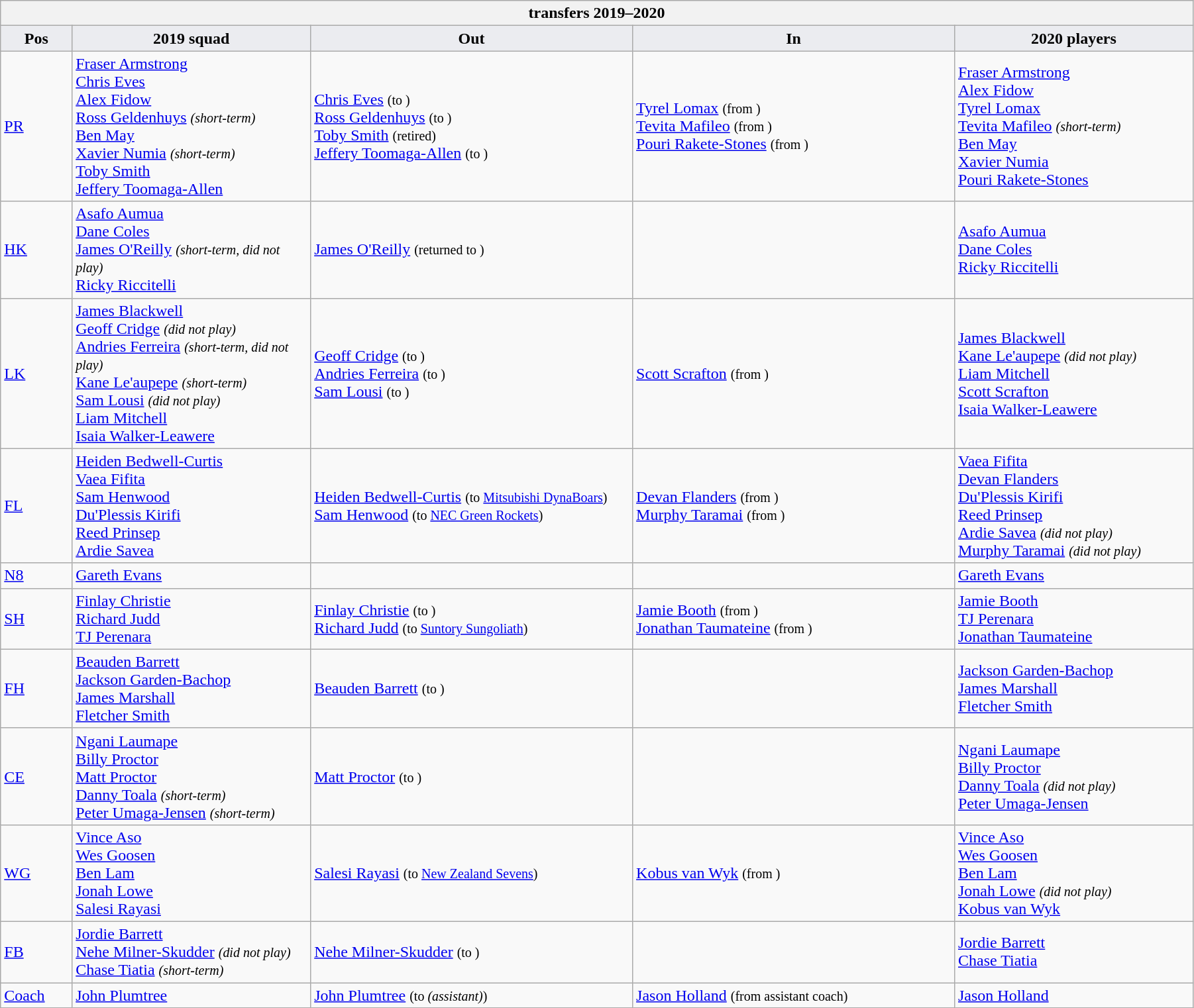<table class="wikitable" style="text-align: left; width:95%">
<tr>
<th colspan="100%"> transfers 2019–2020</th>
</tr>
<tr>
<th style="background:#ebecf0; width:6%;">Pos</th>
<th style="background:#ebecf0; width:20%;">2019 squad</th>
<th style="background:#ebecf0; width:27%;">Out</th>
<th style="background:#ebecf0; width:27%;">In</th>
<th style="background:#ebecf0; width:20%;">2020 players</th>
</tr>
<tr>
<td><a href='#'>PR</a></td>
<td> <a href='#'>Fraser Armstrong</a> <br> <a href='#'>Chris Eves</a> <br> <a href='#'>Alex Fidow</a> <br> <a href='#'>Ross Geldenhuys</a> <small><em>(short-term)</em></small> <br> <a href='#'>Ben May</a> <br> <a href='#'>Xavier Numia</a> <small><em>(short-term)</em></small> <br> <a href='#'>Toby Smith</a> <br> <a href='#'>Jeffery Toomaga-Allen</a></td>
<td>  <a href='#'>Chris Eves</a> <small>(to )</small> <br>  <a href='#'>Ross Geldenhuys</a> <small>(to )</small> <br>  <a href='#'>Toby Smith</a> <small>(retired)</small> <br>  <a href='#'>Jeffery Toomaga-Allen</a> <small>(to )</small></td>
<td>  <a href='#'>Tyrel Lomax</a> <small>(from )</small> <br>  <a href='#'>Tevita Mafileo</a> <small>(from )</small> <br>  <a href='#'>Pouri Rakete-Stones</a> <small>(from )</small></td>
<td> <a href='#'>Fraser Armstrong</a> <br> <a href='#'>Alex Fidow</a> <br> <a href='#'>Tyrel Lomax</a> <br> <a href='#'>Tevita Mafileo</a> <small><em>(short-term)</em></small> <br> <a href='#'>Ben May</a> <br> <a href='#'>Xavier Numia</a> <br> <a href='#'>Pouri Rakete-Stones</a></td>
</tr>
<tr>
<td><a href='#'>HK</a></td>
<td> <a href='#'>Asafo Aumua</a> <br> <a href='#'>Dane Coles</a> <br> <a href='#'>James O'Reilly</a> <small><em>(short-term, did not play)</em></small> <br> <a href='#'>Ricky Riccitelli</a></td>
<td>  <a href='#'>James O'Reilly</a> <small>(returned to )</small></td>
<td></td>
<td> <a href='#'>Asafo Aumua</a> <br> <a href='#'>Dane Coles</a> <br> <a href='#'>Ricky Riccitelli</a></td>
</tr>
<tr>
<td><a href='#'>LK</a></td>
<td> <a href='#'>James Blackwell</a> <br> <a href='#'>Geoff Cridge</a> <small><em>(did not play)</em></small> <br> <a href='#'>Andries Ferreira</a> <small><em>(short-term, did not play)</em></small> <br> <a href='#'>Kane Le'aupepe</a> <small><em>(short-term)</em></small> <br> <a href='#'>Sam Lousi</a> <small><em>(did not play)</em></small> <br> <a href='#'>Liam Mitchell</a> <br> <a href='#'>Isaia Walker-Leawere</a></td>
<td>  <a href='#'>Geoff Cridge</a> <small>(to )</small> <br>  <a href='#'>Andries Ferreira</a> <small>(to )</small> <br>  <a href='#'>Sam Lousi</a> <small>(to )</small></td>
<td>  <a href='#'>Scott Scrafton</a> <small>(from )</small></td>
<td> <a href='#'>James Blackwell</a> <br> <a href='#'>Kane Le'aupepe</a> <small><em>(did not play)</em></small> <br> <a href='#'>Liam Mitchell</a> <br> <a href='#'>Scott Scrafton</a> <br> <a href='#'>Isaia Walker-Leawere</a></td>
</tr>
<tr>
<td><a href='#'>FL</a></td>
<td> <a href='#'>Heiden Bedwell-Curtis</a> <br> <a href='#'>Vaea Fifita</a> <br> <a href='#'>Sam Henwood</a> <br> <a href='#'>Du'Plessis Kirifi</a> <br> <a href='#'>Reed Prinsep</a> <br> <a href='#'>Ardie Savea</a></td>
<td>  <a href='#'>Heiden Bedwell-Curtis</a> <small>(to  <a href='#'>Mitsubishi DynaBoars</a>)</small> <br>  <a href='#'>Sam Henwood</a> <small>(to  <a href='#'>NEC Green Rockets</a>)</small></td>
<td>  <a href='#'>Devan Flanders</a> <small>(from )</small> <br>  <a href='#'>Murphy Taramai</a> <small>(from )</small></td>
<td> <a href='#'>Vaea Fifita</a> <br> <a href='#'>Devan Flanders</a> <br> <a href='#'>Du'Plessis Kirifi</a> <br> <a href='#'>Reed Prinsep</a> <br> <a href='#'>Ardie Savea</a> <small><em>(did not play)</em></small> <br> <a href='#'>Murphy Taramai</a> <small><em>(did not play)</em></small></td>
</tr>
<tr>
<td><a href='#'>N8</a></td>
<td> <a href='#'>Gareth Evans</a></td>
<td></td>
<td></td>
<td> <a href='#'>Gareth Evans</a></td>
</tr>
<tr>
<td><a href='#'>SH</a></td>
<td> <a href='#'>Finlay Christie</a> <br> <a href='#'>Richard Judd</a> <br> <a href='#'>TJ Perenara</a></td>
<td>  <a href='#'>Finlay Christie</a> <small>(to )</small> <br>  <a href='#'>Richard Judd</a> <small>(to  <a href='#'>Suntory Sungoliath</a>)</small></td>
<td>  <a href='#'>Jamie Booth</a> <small>(from )</small> <br>  <a href='#'>Jonathan Taumateine</a> <small>(from )</small></td>
<td> <a href='#'>Jamie Booth</a> <br> <a href='#'>TJ Perenara</a> <br> <a href='#'>Jonathan Taumateine</a></td>
</tr>
<tr>
<td><a href='#'>FH</a></td>
<td> <a href='#'>Beauden Barrett</a> <br> <a href='#'>Jackson Garden-Bachop</a> <br> <a href='#'>James Marshall</a> <br> <a href='#'>Fletcher Smith</a></td>
<td>  <a href='#'>Beauden Barrett</a> <small>(to )</small></td>
<td></td>
<td> <a href='#'>Jackson Garden-Bachop</a> <br> <a href='#'>James Marshall</a> <br> <a href='#'>Fletcher Smith</a></td>
</tr>
<tr>
<td><a href='#'>CE</a></td>
<td> <a href='#'>Ngani Laumape</a> <br> <a href='#'>Billy Proctor</a> <br> <a href='#'>Matt Proctor</a> <br> <a href='#'>Danny Toala</a> <small><em>(short-term)</em></small> <br> <a href='#'>Peter Umaga-Jensen</a> <small><em>(short-term)</em></small></td>
<td>  <a href='#'>Matt Proctor</a> <small>(to )</small></td>
<td></td>
<td> <a href='#'>Ngani Laumape</a> <br> <a href='#'>Billy Proctor</a> <br> <a href='#'>Danny Toala</a> <small><em>(did not play)</em></small> <br> <a href='#'>Peter Umaga-Jensen</a></td>
</tr>
<tr>
<td><a href='#'>WG</a></td>
<td> <a href='#'>Vince Aso</a> <br> <a href='#'>Wes Goosen</a> <br> <a href='#'>Ben Lam</a> <br> <a href='#'>Jonah Lowe</a> <br> <a href='#'>Salesi Rayasi</a></td>
<td>  <a href='#'>Salesi Rayasi</a> <small>(to <a href='#'>New Zealand Sevens</a>)</small></td>
<td>  <a href='#'>Kobus van Wyk</a> <small>(from )</small></td>
<td> <a href='#'>Vince Aso</a> <br> <a href='#'>Wes Goosen</a> <br> <a href='#'>Ben Lam</a> <br> <a href='#'>Jonah Lowe</a> <small><em>(did not play)</em></small> <br> <a href='#'>Kobus van Wyk</a></td>
</tr>
<tr>
<td><a href='#'>FB</a></td>
<td> <a href='#'>Jordie Barrett</a> <br> <a href='#'>Nehe Milner-Skudder</a> <small><em>(did not play)</em></small> <br> <a href='#'>Chase Tiatia</a> <small><em>(short-term)</em></small></td>
<td>  <a href='#'>Nehe Milner-Skudder</a> <small>(to )</small></td>
<td></td>
<td> <a href='#'>Jordie Barrett</a> <br> <a href='#'>Chase Tiatia</a></td>
</tr>
<tr>
<td><a href='#'>Coach</a></td>
<td> <a href='#'>John Plumtree</a></td>
<td>  <a href='#'>John Plumtree</a> <small>(to  <em>(assistant)</em>)</small></td>
<td>  <a href='#'>Jason Holland</a> <small>(from assistant coach)</small></td>
<td> <a href='#'>Jason Holland</a></td>
</tr>
</table>
